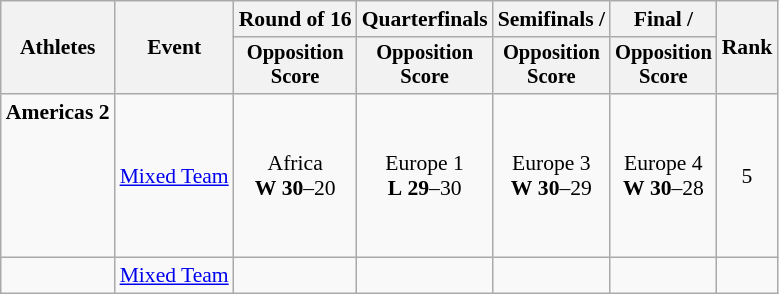<table class=wikitable style="font-size:90%">
<tr>
<th rowspan="2">Athletes</th>
<th rowspan="2">Event</th>
<th>Round of 16</th>
<th>Quarterfinals</th>
<th>Semifinals / </th>
<th>Final / </th>
<th rowspan=2>Rank</th>
</tr>
<tr style="font-size:95%">
<th>Opposition<br>Score</th>
<th>Opposition<br>Score</th>
<th>Opposition<br>Score</th>
<th>Opposition<br>Score</th>
</tr>
<tr align=center>
<td align=left><strong>Americas 2</strong><br><br><br><br><br><br></td>
<td align=left><a href='#'>Mixed Team</a></td>
<td>Africa<br><strong>W</strong> <strong>30</strong>–20</td>
<td>Europe 1<br><strong>L</strong> <strong>29</strong>–30</td>
<td>Europe 3<br><strong>W</strong> <strong>30</strong>–29</td>
<td>Europe 4<br><strong>W</strong> <strong>30</strong>–28</td>
<td>5</td>
</tr>
<tr align=center>
<td align=left></td>
<td align=left><a href='#'>Mixed Team</a></td>
<td></td>
<td></td>
<td></td>
<td></td>
<td></td>
</tr>
</table>
